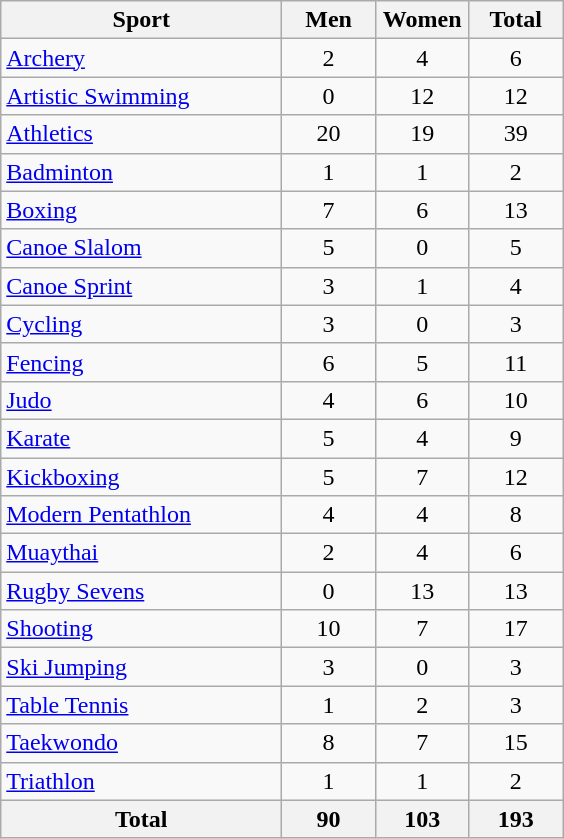<table class="wikitable sortable" style="text-align:center;">
<tr>
<th width=180>Sport</th>
<th width=55>Men</th>
<th width=55>Women</th>
<th width=55>Total</th>
</tr>
<tr>
<td align=left><a href='#'>Archery</a></td>
<td>2</td>
<td>4</td>
<td>6</td>
</tr>
<tr>
<td align=left><a href='#'>Artistic Swimming</a></td>
<td>0</td>
<td>12</td>
<td>12</td>
</tr>
<tr>
<td align=left><a href='#'>Athletics</a></td>
<td>20</td>
<td>19</td>
<td>39</td>
</tr>
<tr>
<td align=left><a href='#'>Badminton</a></td>
<td>1</td>
<td>1</td>
<td>2</td>
</tr>
<tr>
<td align=left><a href='#'>Boxing</a></td>
<td>7</td>
<td>6</td>
<td>13</td>
</tr>
<tr>
<td align=left><a href='#'>Canoe Slalom</a></td>
<td>5</td>
<td>0</td>
<td>5</td>
</tr>
<tr>
<td align=left><a href='#'>Canoe Sprint</a></td>
<td>3</td>
<td>1</td>
<td>4</td>
</tr>
<tr>
<td align=left><a href='#'>Cycling</a></td>
<td>3</td>
<td>0</td>
<td>3</td>
</tr>
<tr>
<td align=left><a href='#'>Fencing</a></td>
<td>6</td>
<td>5</td>
<td>11</td>
</tr>
<tr>
<td align=left><a href='#'>Judo</a></td>
<td>4</td>
<td>6</td>
<td>10</td>
</tr>
<tr>
<td align=left><a href='#'>Karate</a></td>
<td>5</td>
<td>4</td>
<td>9</td>
</tr>
<tr>
<td align=left><a href='#'>Kickboxing</a></td>
<td>5</td>
<td>7</td>
<td>12</td>
</tr>
<tr>
<td align=left><a href='#'>Modern Pentathlon</a></td>
<td>4</td>
<td>4</td>
<td>8</td>
</tr>
<tr>
<td align=left><a href='#'>Muaythai</a></td>
<td>2</td>
<td>4</td>
<td>6</td>
</tr>
<tr>
<td align=left><a href='#'>Rugby Sevens</a></td>
<td>0</td>
<td>13</td>
<td>13</td>
</tr>
<tr>
<td align=left><a href='#'>Shooting</a></td>
<td>10</td>
<td>7</td>
<td>17</td>
</tr>
<tr>
<td align=left><a href='#'>Ski Jumping</a></td>
<td>3</td>
<td>0</td>
<td>3</td>
</tr>
<tr>
<td align=left><a href='#'>Table Tennis</a></td>
<td>1</td>
<td>2</td>
<td>3</td>
</tr>
<tr>
<td align=left><a href='#'>Taekwondo</a></td>
<td>8</td>
<td>7</td>
<td>15</td>
</tr>
<tr>
<td align=left><a href='#'>Triathlon</a></td>
<td>1</td>
<td>1</td>
<td>2</td>
</tr>
<tr>
<th>Total</th>
<th>90</th>
<th>103</th>
<th>193</th>
</tr>
</table>
